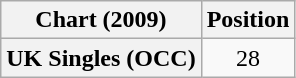<table class="wikitable plainrowheaders" style="text-align:center">
<tr>
<th scope="col">Chart (2009)</th>
<th scope="col">Position</th>
</tr>
<tr>
<th scope="row">UK Singles (OCC)</th>
<td>28</td>
</tr>
</table>
